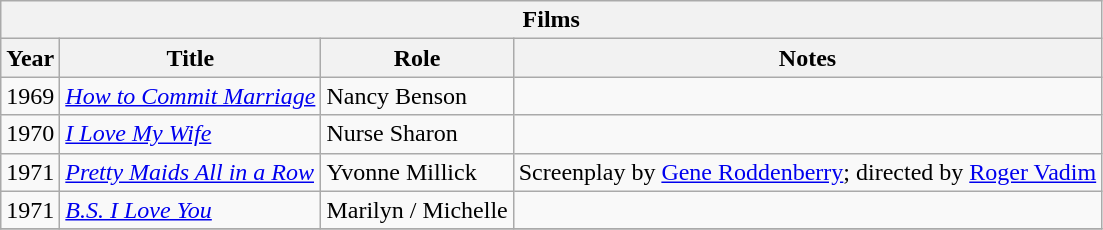<table class="wikitable">
<tr>
<th colspan=4>Films</th>
</tr>
<tr style="text-align:center;">
<th>Year</th>
<th>Title</th>
<th>Role</th>
<th>Notes</th>
</tr>
<tr>
<td>1969</td>
<td><em><a href='#'>How to Commit Marriage</a></em></td>
<td>Nancy Benson</td>
<td></td>
</tr>
<tr>
<td>1970</td>
<td><em><a href='#'>I Love My Wife</a></em></td>
<td>Nurse Sharon</td>
<td></td>
</tr>
<tr>
<td>1971</td>
<td><em><a href='#'>Pretty Maids All in a Row</a></em></td>
<td>Yvonne Millick</td>
<td>Screenplay by <a href='#'>Gene Roddenberry</a>; directed by <a href='#'>Roger Vadim</a></td>
</tr>
<tr>
<td>1971</td>
<td><em><a href='#'>B.S. I Love You</a></em></td>
<td>Marilyn / Michelle</td>
<td></td>
</tr>
<tr>
</tr>
</table>
